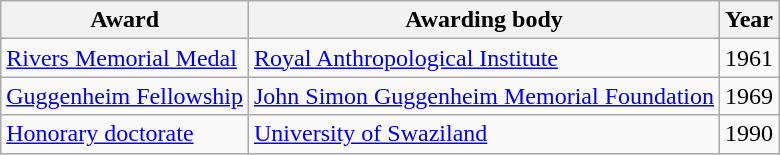<table class="wikitable">
<tr>
<th>Award</th>
<th>Awarding body</th>
<th>Year</th>
</tr>
<tr>
<td><a href='#'>Rivers Memorial Medal</a></td>
<td><a href='#'>Royal Anthropological Institute</a></td>
<td>1961</td>
</tr>
<tr>
<td><a href='#'>Guggenheim Fellowship</a></td>
<td><a href='#'>John Simon Guggenheim Memorial Foundation</a></td>
<td>1969</td>
</tr>
<tr>
<td><a href='#'>Honorary doctorate</a></td>
<td><a href='#'>University of Swaziland</a></td>
<td>1990</td>
</tr>
</table>
